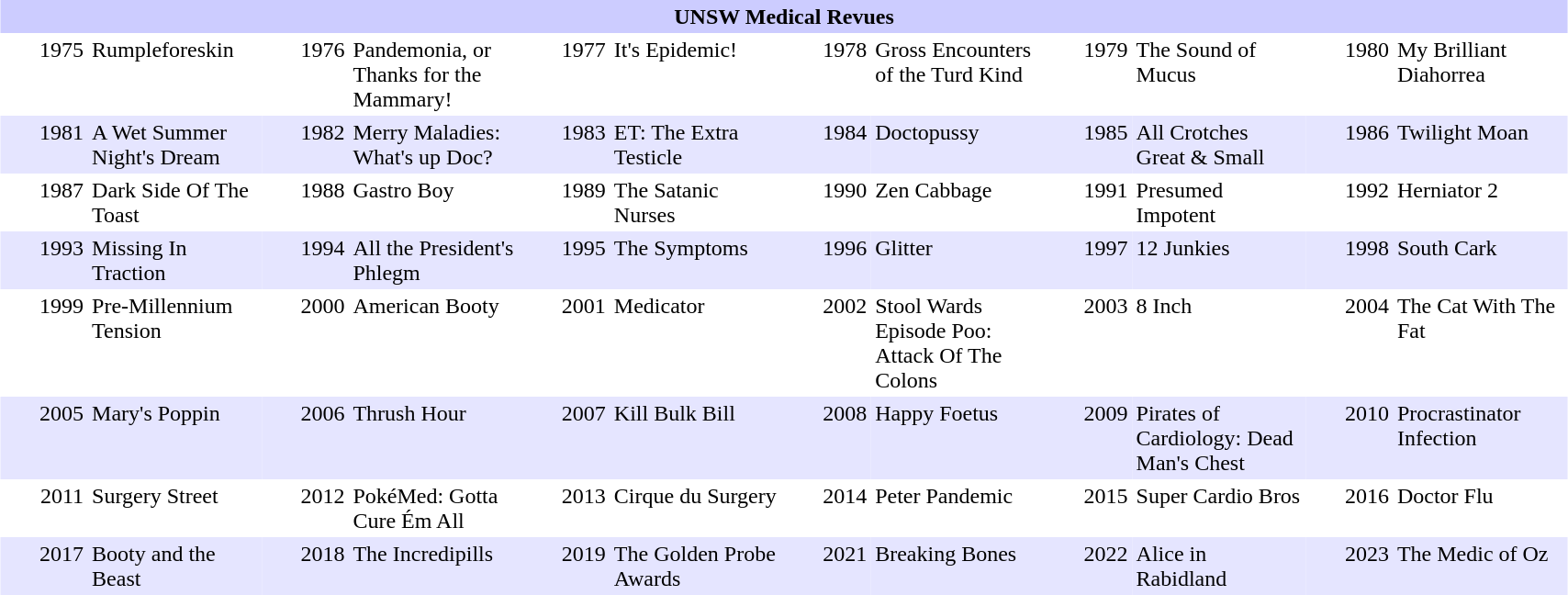<table class="toccolours" width="90%" align="center" border="0" valign="top" cellspacing=0 cellpadding=3 style="text-left; border-collapse:collapse">
<tr style="background:#ccccff">
<th colspan=12>UNSW Medical Revues</th>
</tr>
<tr valign="top">
<td width="5%" align="right">1975</td>
<td width="10%">Rumpleforeskin</td>
<td width="5%" align="right">1976</td>
<td width="10%">Pandemonia, or Thanks for the Mammary!</td>
<td width="5%" align="right">1977</td>
<td width="10%">It's Epidemic!</td>
<td width="5%" align="right">1978</td>
<td width="10%">Gross Encounters of the Turd Kind</td>
<td width="5%" align="right">1979</td>
<td width="10%">The Sound of Mucus</td>
<td width="5%" align="right">1980</td>
<td width="10%">My Brilliant Diahorrea</td>
</tr>
<tr style="background:#E5E5FF" valign="top">
<td align="right">1981</td>
<td>A Wet Summer Night's Dream</td>
<td align="right">1982</td>
<td>Merry Maladies: What's up Doc?</td>
<td align="right">1983</td>
<td>ET: The Extra Testicle</td>
<td align="right">1984</td>
<td>Doctopussy</td>
<td align="right">1985</td>
<td>All Crotches Great & Small</td>
<td align="right">1986</td>
<td>Twilight Moan</td>
</tr>
<tr valign="top">
<td align="right">1987</td>
<td>Dark Side Of The Toast</td>
<td align="right">1988</td>
<td>Gastro Boy</td>
<td align="right">1989</td>
<td>The Satanic Nurses</td>
<td align="right">1990</td>
<td>Zen Cabbage</td>
<td align="right">1991</td>
<td>Presumed Impotent</td>
<td align="right">1992</td>
<td>Herniator 2</td>
</tr>
<tr style="background:#E5E5FF" valign="top">
<td align="right">1993</td>
<td>Missing In Traction</td>
<td align="right">1994</td>
<td>All the President's Phlegm</td>
<td align="right">1995</td>
<td>The Symptoms</td>
<td align="right">1996</td>
<td>Glitter</td>
<td align="right">1997</td>
<td>12 Junkies</td>
<td align="right">1998</td>
<td>South Cark</td>
</tr>
<tr valign="top">
<td align="right">1999</td>
<td>Pre-Millennium Tension</td>
<td align="right">2000</td>
<td>American Booty</td>
<td align="right">2001</td>
<td>Medicator</td>
<td align="right">2002</td>
<td>Stool Wards Episode Poo: Attack Of The Colons</td>
<td align="right">2003</td>
<td>8 Inch</td>
<td align="right">2004</td>
<td>The Cat With The Fat</td>
</tr>
<tr style="background:#E5E5FF" valign="top">
<td align="right">2005</td>
<td>Mary's Poppin</td>
<td align="right">2006</td>
<td>Thrush Hour</td>
<td align="right">2007</td>
<td>Kill Bulk Bill</td>
<td align="right">2008</td>
<td>Happy Foetus</td>
<td align="right">2009</td>
<td>Pirates of Cardiology: Dead Man's Chest</td>
<td align="right">2010</td>
<td>Procrastinator Infection</td>
</tr>
<tr valign="top">
<td align="right">2011</td>
<td>Surgery Street</td>
<td align="right">2012</td>
<td>PokéMed: Gotta Cure Ém All</td>
<td align="right">2013</td>
<td>Cirque du Surgery</td>
<td align="right">2014</td>
<td>Peter Pandemic</td>
<td align="right">2015</td>
<td>Super Cardio Bros</td>
<td align="right">2016</td>
<td>Doctor Flu</td>
</tr>
<tr style="background:#E5E5FF" valign="top">
<td align="right">2017</td>
<td>Booty and the Beast</td>
<td align="right">2018</td>
<td>The Incredipills</td>
<td align="right">2019</td>
<td>The Golden Probe Awards</td>
<td align="right">2021</td>
<td>Breaking Bones</td>
<td align="right">2022</td>
<td>Alice in Rabidland</td>
<td align="right">2023</td>
<td>The Medic of Oz</td>
</tr>
</table>
